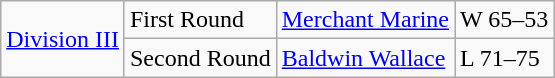<table class="wikitable">
<tr>
<td rowspan="5"><a href='#'>Division III</a></td>
<td>First Round</td>
<td><a href='#'>Merchant Marine</a></td>
<td>W 65–53</td>
</tr>
<tr>
<td>Second Round</td>
<td><a href='#'>Baldwin Wallace</a></td>
<td>L 71–75</td>
</tr>
</table>
